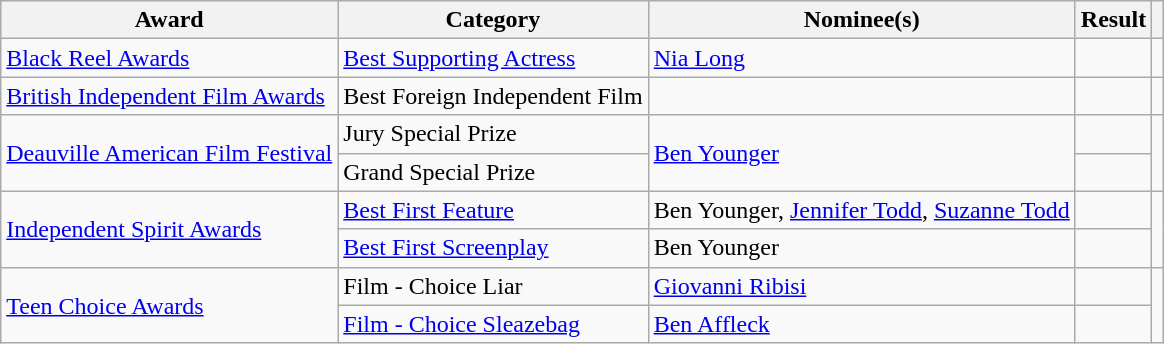<table class="wikitable">
<tr>
<th>Award</th>
<th>Category</th>
<th>Nominee(s)</th>
<th>Result</th>
<th></th>
</tr>
<tr>
<td><a href='#'>Black Reel Awards</a></td>
<td><a href='#'>Best Supporting Actress</a></td>
<td><a href='#'>Nia Long</a></td>
<td></td>
<td></td>
</tr>
<tr>
<td><a href='#'>British Independent Film Awards</a></td>
<td>Best Foreign Independent Film</td>
<td></td>
<td></td>
<td></td>
</tr>
<tr>
<td rowspan="2"><a href='#'>Deauville American Film Festival</a></td>
<td>Jury Special Prize</td>
<td rowspan="2"><a href='#'>Ben Younger</a></td>
<td></td>
<td rowspan="2"></td>
</tr>
<tr>
<td>Grand Special Prize</td>
<td></td>
</tr>
<tr>
<td rowspan="2"><a href='#'>Independent Spirit Awards</a></td>
<td><a href='#'>Best First Feature</a></td>
<td>Ben Younger, <a href='#'>Jennifer Todd</a>, <a href='#'>Suzanne Todd</a></td>
<td></td>
<td rowspan="2"></td>
</tr>
<tr>
<td><a href='#'>Best First Screenplay</a></td>
<td>Ben Younger</td>
<td></td>
</tr>
<tr>
<td rowspan="2"><a href='#'>Teen Choice Awards</a></td>
<td>Film - Choice Liar</td>
<td><a href='#'>Giovanni Ribisi</a></td>
<td></td>
<td rowspan="2"></td>
</tr>
<tr>
<td><a href='#'>Film - Choice Sleazebag</a></td>
<td><a href='#'>Ben Affleck</a></td>
<td></td>
</tr>
</table>
